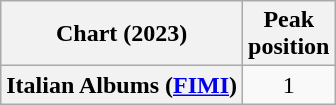<table class="wikitable plainrowheaders sortable" style="text-align:center">
<tr>
<th scope="col">Chart (2023)</th>
<th scope="col">Peak<br>position</th>
</tr>
<tr>
<th scope="row">Italian Albums (<a href='#'>FIMI</a>)</th>
<td>1</td>
</tr>
</table>
